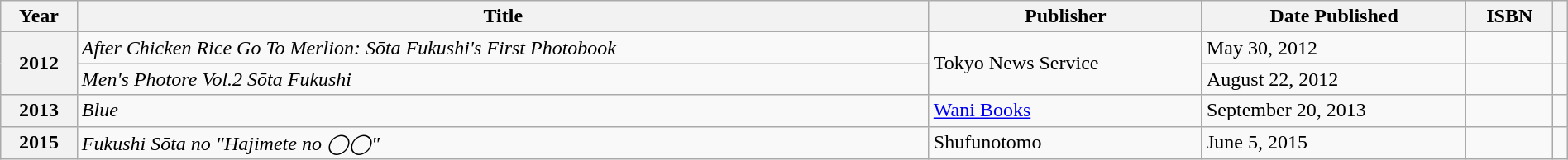<table class="wikitable sortable plainrowheaders" style="text-align:left; font-size:100%; padding:0 auto; width:100%; margin:auto">
<tr>
<th scope="col">Year</th>
<th scope="col">Title</th>
<th scope="col">Publisher</th>
<th scope="col">Date Published</th>
<th scope="col">ISBN</th>
<th scope="col" class="unsortable"></th>
</tr>
<tr>
<th rowspan="2" scope="row">2012</th>
<td><em>After Chicken Rice Go To Merlion: Sōta Fukushi's First Photobook</em></td>
<td rowspan="2">Tokyo News Service</td>
<td>May 30, 2012</td>
<td></td>
<td></td>
</tr>
<tr>
<td><em>Men's Photore Vol.2 Sōta Fukushi</em></td>
<td>August 22, 2012</td>
<td></td>
<td></td>
</tr>
<tr>
<th scope="row">2013</th>
<td><em>Blue</em></td>
<td><a href='#'>Wani Books</a></td>
<td>September 20, 2013</td>
<td></td>
<td></td>
</tr>
<tr>
<th scope="row">2015</th>
<td><em>Fukushi Sōta no "Hajimete no ◯◯"</em></td>
<td>Shufunotomo</td>
<td>June 5, 2015</td>
<td></td>
<td></td>
</tr>
</table>
